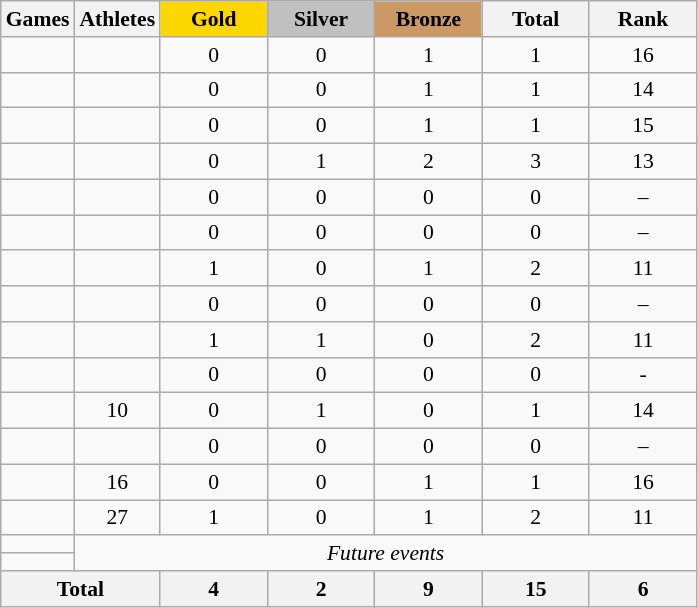<table class="wikitable" style="text-align:center; font-size:90%;">
<tr>
<th>Games</th>
<th>Athletes</th>
<td style="background:gold; width:4.5em; font-weight:bold;">Gold</td>
<td style="background:silver; width:4.5em; font-weight:bold;">Silver</td>
<td style="background:#cc9966; width:4.5em; font-weight:bold;">Bronze</td>
<th style="width:4.5em; font-weight:bold;">Total</th>
<th style="width:4.5em; font-weight:bold;">Rank</th>
</tr>
<tr>
<td align=left></td>
<td></td>
<td>0</td>
<td>0</td>
<td>1</td>
<td>1</td>
<td>16</td>
</tr>
<tr>
<td align=left></td>
<td></td>
<td>0</td>
<td>0</td>
<td>1</td>
<td>1</td>
<td>14</td>
</tr>
<tr>
<td align=left></td>
<td></td>
<td>0</td>
<td>0</td>
<td>1</td>
<td>1</td>
<td>15</td>
</tr>
<tr>
<td align=left></td>
<td></td>
<td>0</td>
<td>1</td>
<td>2</td>
<td>3</td>
<td>13</td>
</tr>
<tr>
<td align=left></td>
<td></td>
<td>0</td>
<td>0</td>
<td>0</td>
<td>0</td>
<td>–</td>
</tr>
<tr>
<td align=left></td>
<td></td>
<td>0</td>
<td>0</td>
<td>0</td>
<td>0</td>
<td>–</td>
</tr>
<tr>
<td align=left></td>
<td></td>
<td>1</td>
<td>0</td>
<td>1</td>
<td>2</td>
<td>11</td>
</tr>
<tr>
<td align=left></td>
<td></td>
<td>0</td>
<td>0</td>
<td>0</td>
<td>0</td>
<td>–</td>
</tr>
<tr>
<td align=left></td>
<td></td>
<td>1</td>
<td>1</td>
<td>0</td>
<td>2</td>
<td>11</td>
</tr>
<tr>
<td align=left></td>
<td></td>
<td>0</td>
<td>0</td>
<td>0</td>
<td>0</td>
<td>-</td>
</tr>
<tr>
<td align=left></td>
<td>10</td>
<td>0</td>
<td>1</td>
<td>0</td>
<td>1</td>
<td>14</td>
</tr>
<tr>
<td align=left></td>
<td></td>
<td>0</td>
<td>0</td>
<td>0</td>
<td>0</td>
<td>–</td>
</tr>
<tr>
<td align=left></td>
<td>16</td>
<td>0</td>
<td>0</td>
<td>1</td>
<td>1</td>
<td>16</td>
</tr>
<tr>
<td align=left></td>
<td>27</td>
<td>1</td>
<td>0</td>
<td>1</td>
<td>2</td>
<td>11</td>
</tr>
<tr>
<td align=left></td>
<td rowspan=2 colspan=6><em>Future events</em></td>
</tr>
<tr>
<td align=left></td>
</tr>
<tr>
<th colspan=2>Total</th>
<th>4</th>
<th>2</th>
<th>9</th>
<th>15</th>
<th>6</th>
</tr>
</table>
